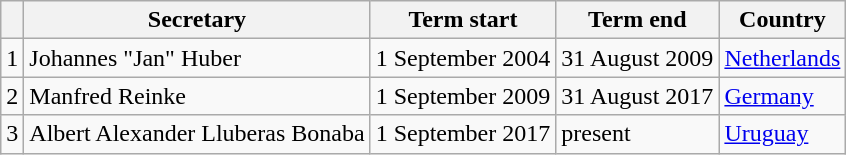<table class="wikitable sortable">
<tr>
<th></th>
<th>Secretary</th>
<th>Term start</th>
<th>Term end</th>
<th>Country</th>
</tr>
<tr>
<td>1</td>
<td>Johannes "Jan" Huber </td>
<td>1 September 2004</td>
<td>31 August 2009</td>
<td><a href='#'>Netherlands</a></td>
</tr>
<tr>
<td>2</td>
<td>Manfred Reinke </td>
<td>1 September 2009</td>
<td>31 August 2017</td>
<td><a href='#'>Germany</a></td>
</tr>
<tr>
<td>3</td>
<td>Albert Alexander Lluberas Bonaba</td>
<td>1 September 2017</td>
<td>present</td>
<td><a href='#'>Uruguay</a></td>
</tr>
</table>
